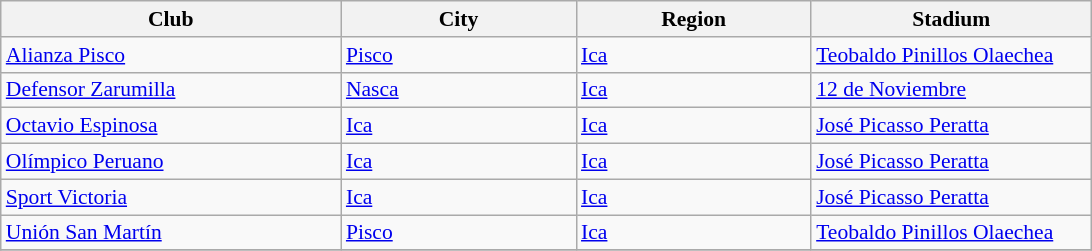<table class="wikitable sortable" style="font-size:90%">
<tr>
<th width=220px>Club</th>
<th width=150px>City</th>
<th width=150px>Region</th>
<th width=180px>Stadium</th>
</tr>
<tr>
<td><a href='#'>Alianza Pisco</a></td>
<td><a href='#'>Pisco</a></td>
<td><a href='#'>Ica</a></td>
<td><a href='#'>Teobaldo Pinillos Olaechea</a></td>
</tr>
<tr>
<td><a href='#'>Defensor Zarumilla</a></td>
<td><a href='#'>Nasca</a></td>
<td><a href='#'>Ica</a></td>
<td><a href='#'>12 de Noviembre</a></td>
</tr>
<tr>
<td><a href='#'>Octavio Espinosa</a></td>
<td><a href='#'>Ica</a></td>
<td><a href='#'>Ica</a></td>
<td><a href='#'>José Picasso Peratta</a></td>
</tr>
<tr>
<td><a href='#'>Olímpico Peruano</a></td>
<td><a href='#'>Ica</a></td>
<td><a href='#'>Ica</a></td>
<td><a href='#'>José Picasso Peratta</a></td>
</tr>
<tr>
<td><a href='#'>Sport Victoria</a></td>
<td><a href='#'>Ica</a></td>
<td><a href='#'>Ica</a></td>
<td><a href='#'>José Picasso Peratta</a></td>
</tr>
<tr>
<td><a href='#'>Unión San Martín</a></td>
<td><a href='#'>Pisco</a></td>
<td><a href='#'>Ica</a></td>
<td><a href='#'>Teobaldo Pinillos Olaechea</a></td>
</tr>
<tr>
</tr>
</table>
